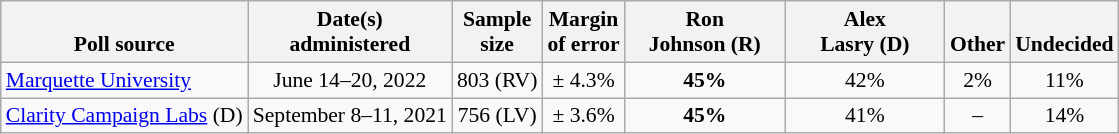<table class="wikitable" style="font-size:90%;text-align:center;">
<tr style="vertical-align:bottom">
<th>Poll source</th>
<th>Date(s)<br>administered</th>
<th>Sample<br>size</th>
<th>Margin<br>of error</th>
<th style="width:100px;">Ron<br>Johnson (R)</th>
<th style="width:100px;">Alex<br>Lasry (D)</th>
<th>Other</th>
<th>Undecided</th>
</tr>
<tr>
<td style="text-align:left;"><a href='#'>Marquette University</a></td>
<td>June 14–20, 2022</td>
<td>803 (RV)</td>
<td>± 4.3%</td>
<td><strong>45%</strong></td>
<td>42%</td>
<td>2%</td>
<td>11%</td>
</tr>
<tr>
<td style="text-align:left;"><a href='#'>Clarity Campaign Labs</a> (D)</td>
<td>September 8–11, 2021</td>
<td>756 (LV)</td>
<td>± 3.6%</td>
<td><strong>45%</strong></td>
<td>41%</td>
<td>–</td>
<td>14%</td>
</tr>
</table>
